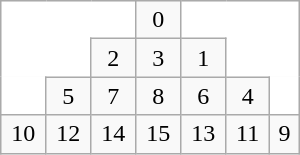<table class="wikitable floatleft" style="width:200px;text-align:center">
<tr>
<td colspan="3" style="border:none;background-color:white"></td>
<td>0</td>
<td colspan="3" style="border:none;background-color:white"></td>
</tr>
<tr>
<td colspan="2" style="border:none;background-color:white"></td>
<td>2</td>
<td>3</td>
<td>1</td>
<td colspan="2" style="border:none;background-color:white"></td>
</tr>
<tr>
<td style="border:none;background-color:white"></td>
<td>5</td>
<td>7</td>
<td>8</td>
<td>6</td>
<td>4</td>
<td style="border:none;background-color:white"></td>
</tr>
<tr>
<td>10</td>
<td>12</td>
<td>14</td>
<td>15</td>
<td>13</td>
<td>11</td>
<td>9</td>
</tr>
</table>
